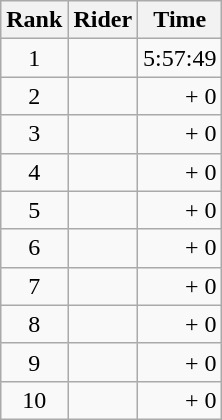<table class="wikitable">
<tr>
<th scope="col">Rank</th>
<th scope="col">Rider</th>
<th scope="col">Time</th>
</tr>
<tr>
<td style="text-align:center;">1</td>
<td></td>
<td style="text-align:right;">5:57:49</td>
</tr>
<tr>
<td style="text-align:center;">2</td>
<td></td>
<td style="text-align:right;">+ 0</td>
</tr>
<tr>
<td style="text-align:center;">3</td>
<td></td>
<td style="text-align:right;">+ 0</td>
</tr>
<tr>
<td style="text-align:center;">4</td>
<td></td>
<td style="text-align:right;">+ 0</td>
</tr>
<tr>
<td style="text-align:center;">5</td>
<td></td>
<td style="text-align:right;">+ 0</td>
</tr>
<tr>
<td style="text-align:center;">6</td>
<td></td>
<td style="text-align:right;">+ 0</td>
</tr>
<tr>
<td style="text-align:center;">7</td>
<td></td>
<td style="text-align:right;">+ 0</td>
</tr>
<tr>
<td style="text-align:center;">8</td>
<td></td>
<td style="text-align:right;">+ 0</td>
</tr>
<tr>
<td style="text-align:center;">9</td>
<td></td>
<td style="text-align:right;">+ 0</td>
</tr>
<tr>
<td style="text-align:center;">10</td>
<td></td>
<td style="text-align:right;">+ 0</td>
</tr>
</table>
